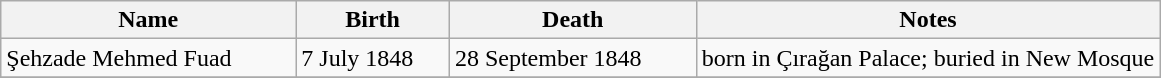<table class="wikitable">
<tr>
<th>Name</th>
<th>Birth</th>
<th>Death</th>
<th style="width:40%;">Notes</th>
</tr>
<tr>
<td>Şehzade Mehmed Fuad</td>
<td>7 July 1848</td>
<td>28 September 1848</td>
<td>born in Çırağan Palace; buried in New Mosque</td>
</tr>
<tr>
</tr>
</table>
